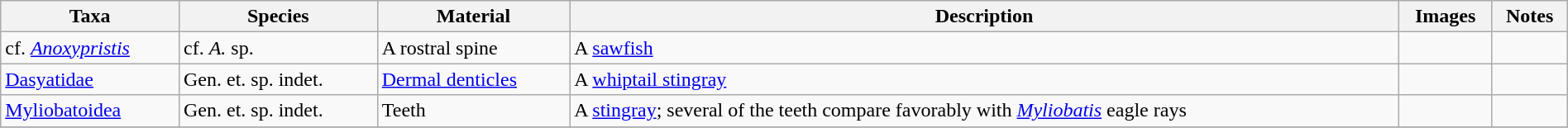<table class="wikitable"  style="margin:auto; width:100%;">
<tr>
<th>Taxa</th>
<th>Species</th>
<th>Material</th>
<th>Description</th>
<th>Images</th>
<th class=unsortable>Notes</th>
</tr>
<tr>
<td>cf. <em><a href='#'>Anoxypristis</a></em></td>
<td>cf. <em>A.</em> sp.</td>
<td>A rostral spine</td>
<td>A <a href='#'>sawfish</a></td>
<td></td>
<td></td>
</tr>
<tr>
<td><a href='#'>Dasyatidae</a></td>
<td>Gen. et. sp. indet.</td>
<td><a href='#'>Dermal denticles</a></td>
<td>A <a href='#'>whiptail stingray</a></td>
<td></td>
<td></td>
</tr>
<tr>
<td><a href='#'>Myliobatoidea</a></td>
<td>Gen. et. sp. indet.</td>
<td>Teeth</td>
<td>A <a href='#'>stingray</a>; several of the teeth compare favorably with <em><a href='#'>Myliobatis</a></em> eagle rays</td>
<td></td>
<td></td>
</tr>
<tr>
</tr>
</table>
